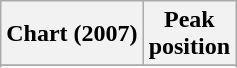<table class="wikitable plainrowheaders">
<tr>
<th scope="col">Chart (2007)</th>
<th scope="col">Peak<br>position</th>
</tr>
<tr>
</tr>
<tr>
</tr>
<tr>
</tr>
<tr>
</tr>
<tr>
</tr>
<tr>
</tr>
<tr>
</tr>
<tr>
</tr>
<tr>
</tr>
<tr>
</tr>
<tr>
</tr>
<tr>
</tr>
</table>
